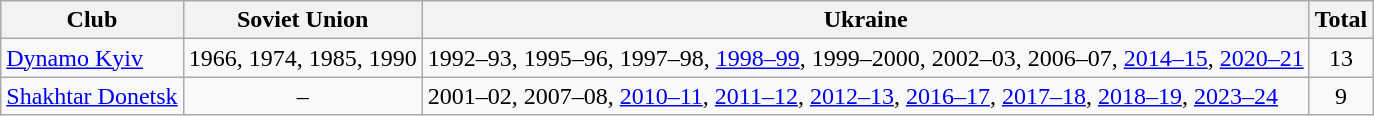<table class="wikitable sortable">
<tr>
<th>Club</th>
<th>Soviet Union</th>
<th>Ukraine</th>
<th>Total</th>
</tr>
<tr>
<td><a href='#'>Dynamo Kyiv</a></td>
<td>1966, 1974, 1985, 1990</td>
<td>1992–93, 1995–96, 1997–98, <a href='#'>1998–99</a>, 1999–2000, 2002–03, 2006–07, <a href='#'>2014–15</a>, <a href='#'>2020–21</a></td>
<td style="text-align:center">13</td>
</tr>
<tr>
<td><a href='#'>Shakhtar Donetsk</a></td>
<td style="text-align:center">–</td>
<td>2001–02, 2007–08, <a href='#'>2010–11</a>, <a href='#'>2011–12</a>, <a href='#'>2012–13</a>, <a href='#'>2016–17</a>, <a href='#'>2017–18</a>, <a href='#'>2018–19</a>, <a href='#'>2023–24</a></td>
<td style="text-align:center">9</td>
</tr>
</table>
